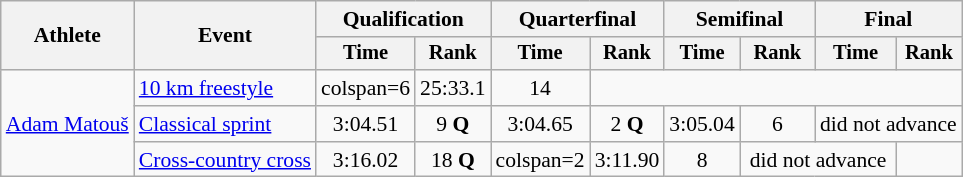<table class="wikitable" style="font-size:90%">
<tr>
<th rowspan=2>Athlete</th>
<th rowspan=2>Event</th>
<th colspan=2>Qualification</th>
<th colspan=2>Quarterfinal</th>
<th colspan=2>Semifinal</th>
<th colspan=2>Final</th>
</tr>
<tr style="font-size:95%">
<th>Time</th>
<th>Rank</th>
<th>Time</th>
<th>Rank</th>
<th>Time</th>
<th>Rank</th>
<th>Time</th>
<th>Rank</th>
</tr>
<tr align=center>
<td align=left rowspan=3><a href='#'>Adam Matouš</a></td>
<td align=left><a href='#'>10 km freestyle</a></td>
<td>colspan=6 </td>
<td>25:33.1</td>
<td>14</td>
</tr>
<tr align=center>
<td align=left><a href='#'>Classical sprint</a></td>
<td>3:04.51</td>
<td>9 <strong>Q</strong></td>
<td>3:04.65</td>
<td>2 <strong>Q</strong></td>
<td>3:05.04</td>
<td>6</td>
<td colspan=2>did not advance</td>
</tr>
<tr align=center>
<td align=left><a href='#'>Cross-country cross</a></td>
<td>3:16.02</td>
<td>18 <strong>Q</strong></td>
<td>colspan=2 </td>
<td>3:11.90</td>
<td>8</td>
<td colspan=2>did not advance</td>
</tr>
</table>
